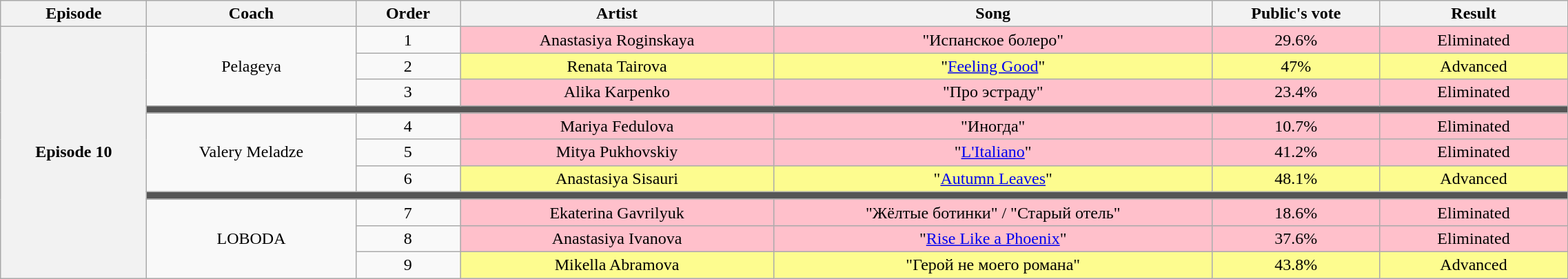<table class="wikitable" style="text-align:center; width:120%;">
<tr>
<th style="width:07%;">Episode</th>
<th style="width:10%;">Coach</th>
<th style="width:05%;">Order</th>
<th style="width:15%;">Artist</th>
<th style="width:21%;">Song</th>
<th style="width:08%;">Public's vote</th>
<th style="width:09%;">Result</th>
</tr>
<tr>
<th rowspan=11 scope="row">Episode 10 <br> </th>
<td rowspan=3>Pelageya</td>
<td>1</td>
<td style="background:pink;">Anastasiya Roginskaya</td>
<td style="background:pink;">"Испанское болеро"</td>
<td style="background:pink;">29.6%</td>
<td style="background:pink;">Eliminated</td>
</tr>
<tr>
<td>2</td>
<td style="background:#fdfc8f;">Renata Tairova</td>
<td style="background:#fdfc8f;">"<a href='#'>Feeling Good</a>"</td>
<td style="background:#fdfc8f;">47%</td>
<td style="background:#fdfc8f;">Advanced</td>
</tr>
<tr>
<td>3</td>
<td style="background:pink;">Alika Karpenko</td>
<td style="background:pink;">"Про эстраду"</td>
<td style="background:pink;">23.4%</td>
<td style="background:pink;">Eliminated</td>
</tr>
<tr>
<td colspan=6 style="background:#555;"></td>
</tr>
<tr>
<td rowspan=3>Valery Meladze</td>
<td>4</td>
<td style="background:pink;">Mariya Fedulova</td>
<td style="background:pink;">"Иногда"</td>
<td style="background:pink;">10.7%</td>
<td style="background:pink;">Eliminated</td>
</tr>
<tr>
<td>5</td>
<td style="background:pink;">Mitya Pukhovskiy</td>
<td style="background:pink;">"<a href='#'>L'Italiano</a>"</td>
<td style="background:pink;">41.2%</td>
<td style="background:pink;">Eliminated</td>
</tr>
<tr>
<td>6</td>
<td style="background:#fdfc8f;">Anastasiya Sisauri</td>
<td style="background:#fdfc8f;">"<a href='#'>Autumn Leaves</a>"</td>
<td style="background:#fdfc8f;">48.1%</td>
<td style="background:#fdfc8f;">Advanced</td>
</tr>
<tr>
<td colspan=6 style="background:#555;"></td>
</tr>
<tr>
<td rowspan=3>LOBODA</td>
<td>7</td>
<td style="background:pink;">Ekaterina Gavrilyuk</td>
<td style="background:pink;">"Жёлтые ботинки" / "Старый отель"</td>
<td style="background:pink;">18.6%</td>
<td style="background:pink;">Eliminated</td>
</tr>
<tr>
<td>8</td>
<td style="background:pink;">Anastasiya Ivanova</td>
<td style="background:pink;">"<a href='#'>Rise Like a Phoenix</a>"</td>
<td style="background:pink;">37.6%</td>
<td style="background:pink;">Eliminated</td>
</tr>
<tr>
<td>9</td>
<td style="background:#fdfc8f;">Mikella Abramova</td>
<td style="background:#fdfc8f;">"Герой не моего романа"</td>
<td style="background:#fdfc8f;">43.8%</td>
<td style="background:#fdfc8f;">Advanced</td>
</tr>
</table>
